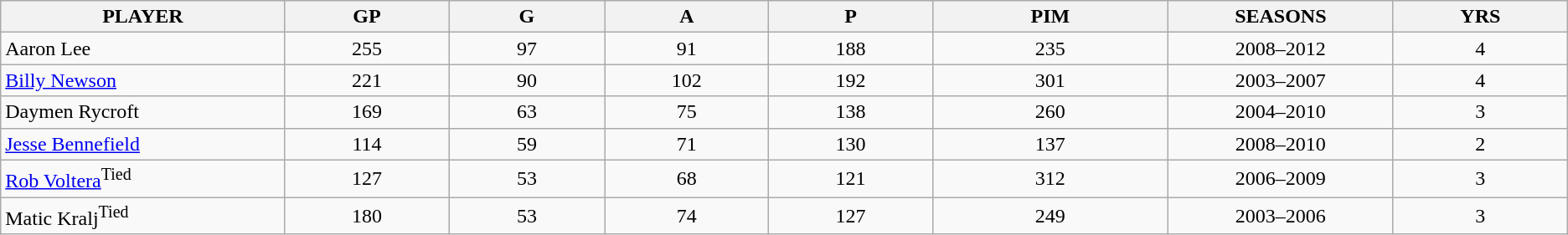<table class="wikitable">
<tr>
<th bgcolor="#DDDDFF" width="3%">PLAYER</th>
<th bgcolor="#DDDDFF" width="2%">GP</th>
<th bgcolor="#DDDDFF" width="2%">G</th>
<th bgcolor="#DDDDFF" width="2%">A</th>
<th bgcolor="#DDDDFF" width="2%">P</th>
<th bgcolor="#DDDDFF" width="3%">PIM</th>
<th bgcolor="#DDDDFF" width="2%">SEASONS</th>
<th bgcolor="#DDDDFF" width="2%">YRS</th>
</tr>
<tr>
<td align=left>Aaron Lee</td>
<td align=center>255</td>
<td align=center>97</td>
<td align=center>91</td>
<td align=center>188</td>
<td align=center>235</td>
<td align=center>2008–2012</td>
<td align=center>4</td>
</tr>
<tr>
<td align=left><a href='#'>Billy Newson</a></td>
<td align=center>221</td>
<td align=center>90</td>
<td align=center>102</td>
<td align=center>192</td>
<td align=center>301</td>
<td align=center>2003–2007</td>
<td align=center>4</td>
</tr>
<tr>
<td align=left>Daymen Rycroft</td>
<td align=center>169</td>
<td align=center>63</td>
<td align=center>75</td>
<td align=center>138</td>
<td align=center>260</td>
<td align=center>2004–2010</td>
<td align=center>3</td>
</tr>
<tr>
<td align=left><a href='#'>Jesse Bennefield</a></td>
<td align=center>114</td>
<td align=center>59</td>
<td align=center>71</td>
<td align=center>130</td>
<td align=center>137</td>
<td align=center>2008–2010</td>
<td align=center>2</td>
</tr>
<tr>
<td align=left><a href='#'>Rob Voltera</a><sup>Tied</sup></td>
<td align=center>127</td>
<td align=center>53</td>
<td align=center>68</td>
<td align=center>121</td>
<td align=center>312</td>
<td align=center>2006–2009</td>
<td align=center>3</td>
</tr>
<tr>
<td align=left>Matic Kralj<sup>Tied</sup></td>
<td align=center>180</td>
<td align=center>53</td>
<td align=center>74</td>
<td align=center>127</td>
<td align=center>249</td>
<td align=center>2003–2006</td>
<td align=center>3</td>
</tr>
</table>
